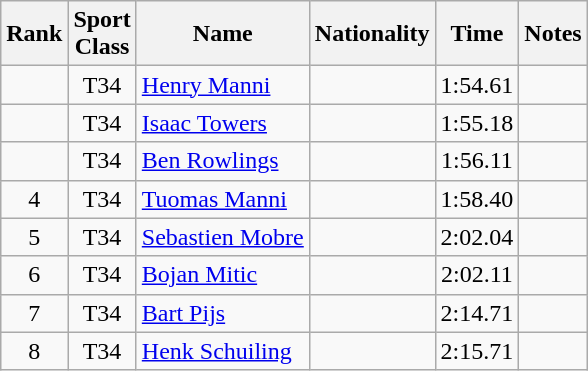<table class="wikitable sortable" style="text-align:center">
<tr>
<th>Rank</th>
<th>Sport<br>Class</th>
<th>Name</th>
<th>Nationality</th>
<th>Time</th>
<th>Notes</th>
</tr>
<tr>
<td></td>
<td>T34</td>
<td align=left><a href='#'>Henry Manni</a></td>
<td align=left></td>
<td>1:54.61</td>
<td></td>
</tr>
<tr>
<td></td>
<td>T34</td>
<td align=left><a href='#'>Isaac Towers</a></td>
<td align=left></td>
<td>1:55.18</td>
<td></td>
</tr>
<tr>
<td></td>
<td>T34</td>
<td align=left><a href='#'>Ben Rowlings</a></td>
<td align=left></td>
<td>1:56.11</td>
<td></td>
</tr>
<tr>
<td>4</td>
<td>T34</td>
<td align=left><a href='#'>Tuomas Manni</a></td>
<td align=left></td>
<td>1:58.40</td>
<td></td>
</tr>
<tr>
<td>5</td>
<td>T34</td>
<td align=left><a href='#'>Sebastien Mobre</a></td>
<td align=left></td>
<td>2:02.04</td>
<td></td>
</tr>
<tr>
<td>6</td>
<td>T34</td>
<td align=left><a href='#'>Bojan Mitic</a></td>
<td align=left></td>
<td>2:02.11</td>
<td></td>
</tr>
<tr>
<td>7</td>
<td>T34</td>
<td align=left><a href='#'>Bart Pijs</a></td>
<td align=left></td>
<td>2:14.71</td>
<td></td>
</tr>
<tr>
<td>8</td>
<td>T34</td>
<td align=left><a href='#'>Henk Schuiling</a></td>
<td align=left></td>
<td>2:15.71</td>
<td></td>
</tr>
</table>
